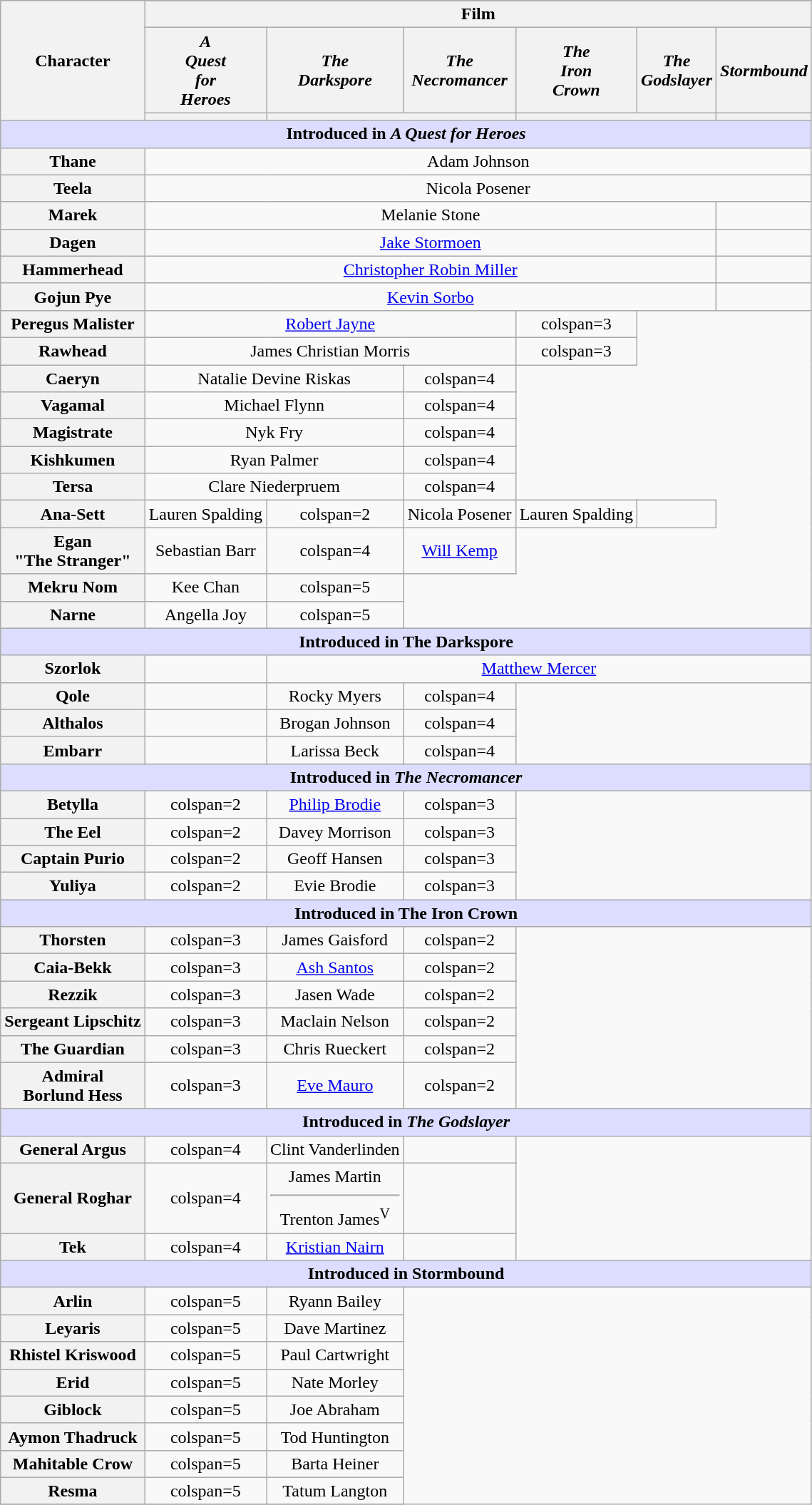<table class="wikitable" style="text-align:center">
<tr>
<th rowspan=4>Character</th>
</tr>
<tr>
<th colspan=6>Film</th>
</tr>
<tr>
<th><em>A<br>Quest<br>for<br>Heroes</em></th>
<th><em>The<br>Darkspore</em></th>
<th><em>The<br>Necromancer</em></th>
<th><em>The<br>Iron<br>Crown</em></th>
<th><em>The<br>Godslayer</em></th>
<th><em>Stormbound</em></th>
</tr>
<tr>
<th></th>
<th colspan=2></th>
<th colspan=2></th>
<th></th>
</tr>
<tr>
<th colspan="7" style="background-color:#ddf;"><strong>Introduced in <em>A Quest for Heroes<strong><em></th>
</tr>
<tr>
<th>Thane</th>
<td colspan=6>Adam Johnson</td>
</tr>
<tr>
<th>Teela</th>
<td colspan=6>Nicola Posener</td>
</tr>
<tr>
<th>Marek</th>
<td colspan=5>Melanie Stone</td>
<td></td>
</tr>
<tr>
<th>Dagen</th>
<td colspan=5><a href='#'>Jake Stormoen</a></td>
<td></td>
</tr>
<tr>
<th>Hammerhead</th>
<td colspan=5><a href='#'>Christopher Robin Miller</a></td>
<td></td>
</tr>
<tr>
<th>Gojun Pye</th>
<td colspan=5><a href='#'>Kevin Sorbo</a></td>
<td></td>
</tr>
<tr>
<th>Peregus Malister</th>
<td colspan=3><a href='#'>Robert Jayne</a></td>
<td>colspan=3 </td>
</tr>
<tr>
<th>Rawhead</th>
<td colspan=3>James Christian Morris</td>
<td>colspan=3 </td>
</tr>
<tr>
<th>Caeryn</th>
<td colspan=2>Natalie Devine Riskas</td>
<td>colspan=4 </td>
</tr>
<tr>
<th>Vagamal</th>
<td colspan=2>Michael Flynn</td>
<td>colspan=4 </td>
</tr>
<tr>
<th>Magistrate</th>
<td colspan=2>Nyk Fry</td>
<td>colspan=4 </td>
</tr>
<tr>
<th>Kishkumen</th>
<td colspan=2>Ryan Palmer</td>
<td>colspan=4 </td>
</tr>
<tr>
<th>Tersa</th>
<td colspan=2>Clare Niederpruem</td>
<td>colspan=4 </td>
</tr>
<tr>
<th>Ana-Sett</th>
<td>Lauren Spalding</td>
<td>colspan=2 </td>
<td>Nicola Posener</td>
<td>Lauren Spalding</td>
<td></td>
</tr>
<tr>
<th>Egan<br>"The Stranger"</th>
<td>Sebastian Barr</td>
<td>colspan=4 </td>
<td><a href='#'>Will Kemp</a></td>
</tr>
<tr>
<th>Mekru Nom</th>
<td>Kee Chan</td>
<td>colspan=5 </td>
</tr>
<tr>
<th>Narne</th>
<td>Angella Joy</td>
<td>colspan=5 </td>
</tr>
<tr>
<th colspan="7" style="background-color:#ddf;"></strong>Introduced in </em>The Darkspore</em></strong></th>
</tr>
<tr>
<th>Szorlok</th>
<td></td>
<td colspan=5><a href='#'>Matthew Mercer</a></td>
</tr>
<tr>
<th>Qole</th>
<td></td>
<td>Rocky Myers</td>
<td>colspan=4 </td>
</tr>
<tr>
<th>Althalos</th>
<td></td>
<td>Brogan Johnson</td>
<td>colspan=4 </td>
</tr>
<tr>
<th>Embarr</th>
<td></td>
<td>Larissa Beck</td>
<td>colspan=4 </td>
</tr>
<tr>
<th colspan="7" style="background-color:#ddf;"><strong>Introduced in <em>The Necromancer<strong><em></th>
</tr>
<tr>
<th>Betylla</th>
<td>colspan=2 </td>
<td><a href='#'>Philip Brodie</a></td>
<td>colspan=3 </td>
</tr>
<tr>
<th>The Eel</th>
<td>colspan=2 </td>
<td>Davey Morrison</td>
<td>colspan=3 </td>
</tr>
<tr>
<th>Captain Purio</th>
<td>colspan=2 </td>
<td>Geoff Hansen</td>
<td>colspan=3 </td>
</tr>
<tr>
<th>Yuliya</th>
<td>colspan=2 </td>
<td>Evie Brodie</td>
<td>colspan=3 </td>
</tr>
<tr>
<th colspan="7" style="background-color:#ddf;"></strong>Introduced in </em>The Iron Crown</em></strong></th>
</tr>
<tr>
<th>Thorsten</th>
<td>colspan=3 </td>
<td>James Gaisford</td>
<td>colspan=2 </td>
</tr>
<tr>
<th>Caia-Bekk</th>
<td>colspan=3 </td>
<td><a href='#'>Ash Santos</a></td>
<td>colspan=2 </td>
</tr>
<tr>
<th>Rezzik</th>
<td>colspan=3 </td>
<td>Jasen Wade</td>
<td>colspan=2 </td>
</tr>
<tr>
<th>Sergeant Lipschitz</th>
<td>colspan=3 </td>
<td>Maclain Nelson</td>
<td>colspan=2 </td>
</tr>
<tr>
<th>The Guardian</th>
<td>colspan=3 </td>
<td>Chris Rueckert</td>
<td>colspan=2 </td>
</tr>
<tr>
<th>Admiral<br>Borlund Hess</th>
<td>colspan=3 </td>
<td><a href='#'>Eve Mauro</a></td>
<td>colspan=2 </td>
</tr>
<tr>
<th colspan="7" style="background-color:#ddf;"><strong>Introduced in <em>The Godslayer<strong><em></th>
</tr>
<tr>
<th>General Argus</th>
<td>colspan=4 </td>
<td>Clint Vanderlinden</td>
<td></td>
</tr>
<tr>
<th>General Roghar</th>
<td>colspan=4 </td>
<td>James Martin<hr>Trenton James<sup>V</sup></td>
<td></td>
</tr>
<tr>
<th>Tek</th>
<td>colspan=4 </td>
<td><a href='#'>Kristian Nairn</a></td>
<td></td>
</tr>
<tr>
<th colspan="7" style="background-color:#ddf;"></strong>Introduced in </em>Stormbound</em></strong></th>
</tr>
<tr>
<th>Arlin</th>
<td>colspan=5 </td>
<td>Ryann Bailey</td>
</tr>
<tr>
<th>Leyaris</th>
<td>colspan=5 </td>
<td>Dave Martinez</td>
</tr>
<tr>
<th>Rhistel Kriswood</th>
<td>colspan=5 </td>
<td>Paul Cartwright</td>
</tr>
<tr>
<th>Erid</th>
<td>colspan=5 </td>
<td>Nate Morley</td>
</tr>
<tr>
<th>Giblock</th>
<td>colspan=5 </td>
<td>Joe Abraham</td>
</tr>
<tr>
<th>Aymon Thadruck</th>
<td>colspan=5 </td>
<td>Tod Huntington</td>
</tr>
<tr>
<th>Mahitable Crow</th>
<td>colspan=5 </td>
<td>Barta Heiner</td>
</tr>
<tr>
<th>Resma</th>
<td>colspan=5 </td>
<td>Tatum Langton</td>
</tr>
<tr>
</tr>
</table>
